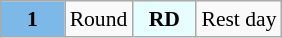<table class="wikitable" style="margin:0.5em auto; font-size:90%;position:relative;">
<tr>
<td style="width:2.5em; background:#7CB9E8; text-align:center"><strong>1</strong></td>
<td>Round</td>
<td style="width:2.5em; background:#E7FEFF; text-align:center"><strong>RD</strong></td>
<td>Rest day</td>
</tr>
</table>
